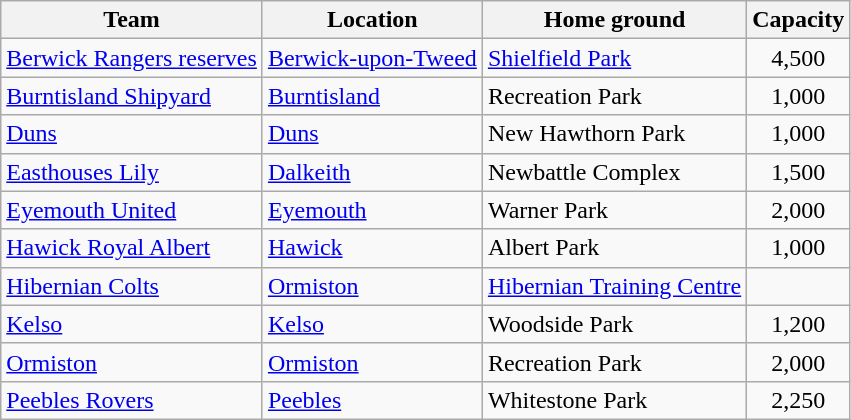<table class="wikitable sortable">
<tr>
<th>Team</th>
<th>Location</th>
<th>Home ground</th>
<th>Capacity</th>
</tr>
<tr>
<td><a href='#'>Berwick Rangers reserves</a></td>
<td><a href='#'>Berwick-upon-Tweed</a></td>
<td><a href='#'>Shielfield Park</a></td>
<td align=center>4,500</td>
</tr>
<tr>
<td><a href='#'>Burntisland Shipyard</a></td>
<td><a href='#'>Burntisland</a></td>
<td>Recreation Park</td>
<td align=center>1,000</td>
</tr>
<tr>
<td><a href='#'>Duns</a></td>
<td><a href='#'>Duns</a></td>
<td>New Hawthorn Park</td>
<td align=center>1,000</td>
</tr>
<tr>
<td><a href='#'>Easthouses Lily</a></td>
<td><a href='#'>Dalkeith</a></td>
<td>Newbattle Complex</td>
<td align=center>1,500</td>
</tr>
<tr>
<td><a href='#'>Eyemouth United</a></td>
<td><a href='#'>Eyemouth</a></td>
<td>Warner Park</td>
<td align=center>2,000</td>
</tr>
<tr>
<td><a href='#'>Hawick Royal Albert</a></td>
<td><a href='#'>Hawick</a></td>
<td>Albert Park</td>
<td align=center>1,000</td>
</tr>
<tr>
<td><a href='#'>Hibernian Colts</a></td>
<td><a href='#'>Ormiston</a></td>
<td><a href='#'>Hibernian Training Centre</a></td>
<td></td>
</tr>
<tr>
<td><a href='#'>Kelso</a></td>
<td><a href='#'>Kelso</a></td>
<td>Woodside Park</td>
<td align=center>1,200</td>
</tr>
<tr>
<td><a href='#'>Ormiston</a></td>
<td><a href='#'>Ormiston</a></td>
<td>Recreation Park</td>
<td align=center>2,000</td>
</tr>
<tr>
<td><a href='#'>Peebles Rovers</a></td>
<td><a href='#'>Peebles</a></td>
<td>Whitestone Park</td>
<td align=center>2,250</td>
</tr>
</table>
